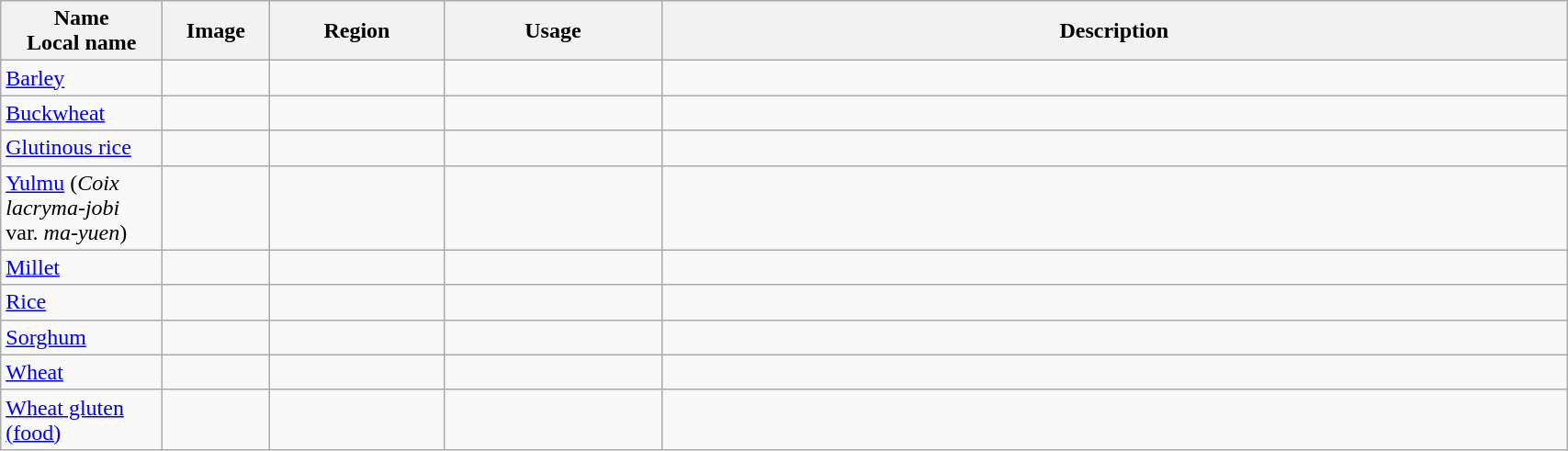<table class="wikitable sortable" style="width:90%;">
<tr>
<th style="width:110px;">Name<br>Local name</th>
<th style="width:70px;">Image</th>
<th style="width:120px;">Region</th>
<th style="width:150px;">Usage</th>
<th>Description</th>
</tr>
<tr>
<td><a href='#'>Barley</a></td>
<td></td>
<td></td>
<td></td>
<td></td>
</tr>
<tr>
<td><a href='#'>Buckwheat</a></td>
<td></td>
<td></td>
<td></td>
<td></td>
</tr>
<tr>
<td><a href='#'>Glutinous rice</a></td>
<td></td>
<td></td>
<td></td>
<td></td>
</tr>
<tr>
<td><a href='#'>Yulmu</a> (<em>Coix lacryma-jobi</em> var. <em>ma-yuen</em>)</td>
<td></td>
<td></td>
<td></td>
<td></td>
</tr>
<tr>
<td><a href='#'>Millet</a></td>
<td></td>
<td></td>
<td></td>
<td></td>
</tr>
<tr>
<td><a href='#'>Rice</a></td>
<td></td>
<td></td>
<td></td>
<td></td>
</tr>
<tr>
<td><a href='#'>Sorghum</a></td>
<td></td>
<td></td>
<td></td>
<td></td>
</tr>
<tr>
<td><a href='#'>Wheat</a></td>
<td></td>
<td></td>
<td></td>
<td></td>
</tr>
<tr>
<td><a href='#'>Wheat gluten (food)</a></td>
<td></td>
<td></td>
<td></td>
<td></td>
</tr>
</table>
